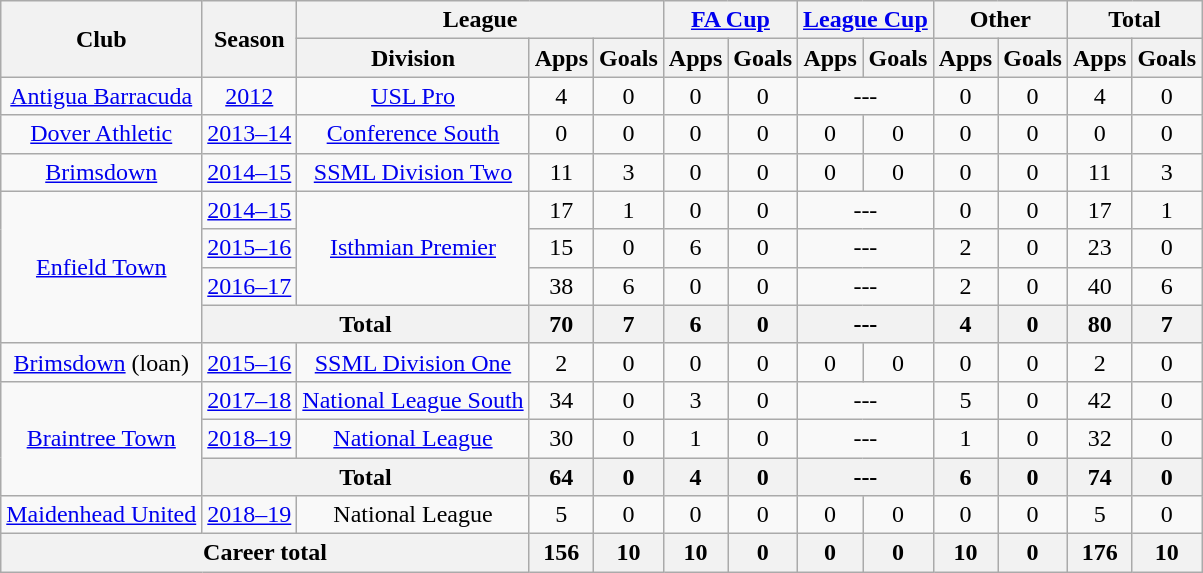<table class="wikitable" style="text-align:center">
<tr>
<th rowspan="2">Club</th>
<th rowspan="2">Season</th>
<th colspan="3">League</th>
<th colspan="2"><a href='#'>FA Cup</a></th>
<th colspan="2"><a href='#'>League Cup</a></th>
<th colspan="2">Other</th>
<th colspan="2">Total</th>
</tr>
<tr>
<th>Division</th>
<th>Apps</th>
<th>Goals</th>
<th>Apps</th>
<th>Goals</th>
<th>Apps</th>
<th>Goals</th>
<th>Apps</th>
<th>Goals</th>
<th>Apps</th>
<th>Goals</th>
</tr>
<tr>
<td><a href='#'>Antigua Barracuda</a></td>
<td><a href='#'>2012</a></td>
<td><a href='#'>USL Pro</a></td>
<td>4</td>
<td>0</td>
<td>0</td>
<td>0</td>
<td colspan="2">---</td>
<td>0</td>
<td>0</td>
<td>4</td>
<td>0</td>
</tr>
<tr>
<td><a href='#'>Dover Athletic</a></td>
<td><a href='#'>2013–14</a></td>
<td><a href='#'>Conference South</a></td>
<td>0</td>
<td>0</td>
<td>0</td>
<td>0</td>
<td>0</td>
<td>0</td>
<td>0</td>
<td>0</td>
<td>0</td>
<td>0</td>
</tr>
<tr>
<td><a href='#'>Brimsdown</a></td>
<td><a href='#'>2014–15</a></td>
<td><a href='#'>SSML Division Two</a></td>
<td>11</td>
<td>3</td>
<td>0</td>
<td>0</td>
<td>0</td>
<td>0</td>
<td>0</td>
<td>0</td>
<td>11</td>
<td>3</td>
</tr>
<tr>
<td rowspan="4"><a href='#'>Enfield Town</a></td>
<td><a href='#'>2014–15</a></td>
<td rowspan="3"><a href='#'>Isthmian Premier</a></td>
<td>17</td>
<td>1</td>
<td>0</td>
<td>0</td>
<td colspan="2">---</td>
<td>0</td>
<td>0</td>
<td>17</td>
<td>1</td>
</tr>
<tr>
<td><a href='#'>2015–16</a></td>
<td>15</td>
<td>0</td>
<td>6</td>
<td>0</td>
<td colspan="2">---</td>
<td>2</td>
<td>0</td>
<td>23</td>
<td>0</td>
</tr>
<tr>
<td><a href='#'>2016–17</a></td>
<td>38</td>
<td>6</td>
<td>0</td>
<td>0</td>
<td colspan="2">---</td>
<td>2</td>
<td>0</td>
<td>40</td>
<td>6</td>
</tr>
<tr>
<th colspan="2">Total</th>
<th>70</th>
<th>7</th>
<th>6</th>
<th>0</th>
<th colspan="2">---</th>
<th>4</th>
<th>0</th>
<th>80</th>
<th>7</th>
</tr>
<tr>
<td><a href='#'>Brimsdown</a> (loan)</td>
<td><a href='#'>2015–16</a></td>
<td><a href='#'>SSML Division One</a></td>
<td>2</td>
<td>0</td>
<td>0</td>
<td>0</td>
<td>0</td>
<td>0</td>
<td>0</td>
<td>0</td>
<td>2</td>
<td>0</td>
</tr>
<tr>
<td rowspan="3"><a href='#'>Braintree Town</a></td>
<td><a href='#'>2017–18</a></td>
<td><a href='#'>National League South</a></td>
<td>34</td>
<td>0</td>
<td>3</td>
<td>0</td>
<td colspan="2">---</td>
<td>5</td>
<td>0</td>
<td>42</td>
<td>0</td>
</tr>
<tr>
<td><a href='#'>2018–19</a></td>
<td><a href='#'>National League</a></td>
<td>30</td>
<td>0</td>
<td>1</td>
<td>0</td>
<td colspan="2">---</td>
<td>1</td>
<td>0</td>
<td>32</td>
<td>0</td>
</tr>
<tr>
<th colspan="2">Total</th>
<th>64</th>
<th>0</th>
<th>4</th>
<th>0</th>
<th colspan="2">---</th>
<th>6</th>
<th>0</th>
<th>74</th>
<th>0</th>
</tr>
<tr>
<td><a href='#'>Maidenhead United</a></td>
<td><a href='#'>2018–19</a></td>
<td>National League</td>
<td>5</td>
<td>0</td>
<td>0</td>
<td>0</td>
<td>0</td>
<td>0</td>
<td>0</td>
<td>0</td>
<td>5</td>
<td>0</td>
</tr>
<tr>
<th colspan="3">Career total</th>
<th>156</th>
<th>10</th>
<th>10</th>
<th>0</th>
<th>0</th>
<th>0</th>
<th>10</th>
<th>0</th>
<th>176</th>
<th>10</th>
</tr>
</table>
